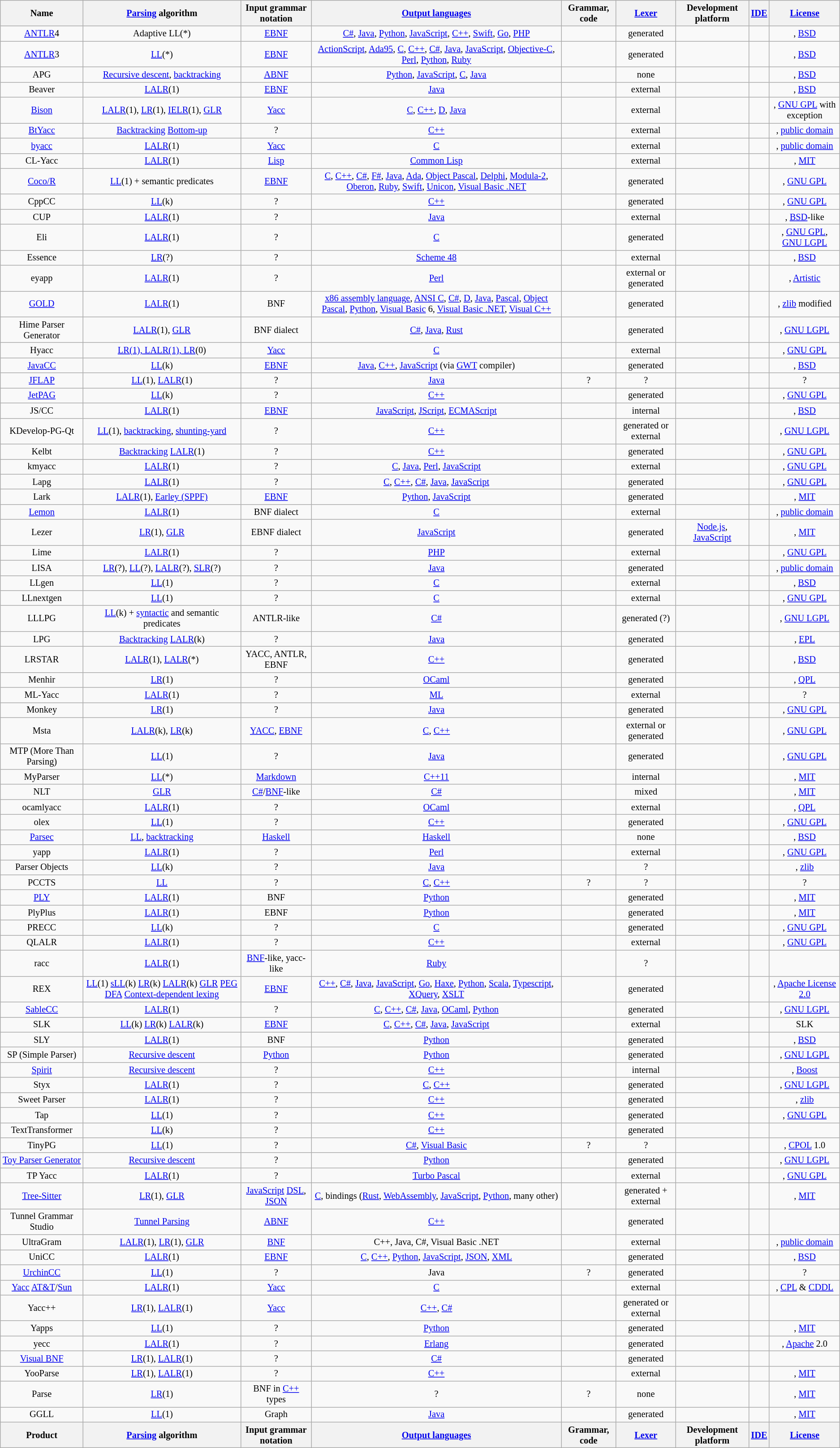<table class="wikitable sortable" style="text-align: center; font-size: 85%; width: auto;">
<tr>
<th>Name</th>
<th><a href='#'>Parsing</a> algorithm</th>
<th>Input grammar notation</th>
<th><a href='#'>Output languages</a></th>
<th>Grammar, code</th>
<th><a href='#'>Lexer</a></th>
<th>Development platform</th>
<th><a href='#'>IDE</a></th>
<th><a href='#'>License</a></th>
</tr>
<tr>
<td><a href='#'>ANTLR</a>4</td>
<td>Adaptive LL(*)</td>
<td><a href='#'>EBNF</a></td>
<td><a href='#'>C#</a>, <a href='#'>Java</a>, <a href='#'>Python</a>, <a href='#'>JavaScript</a>, <a href='#'>C++</a>, <a href='#'>Swift</a>, <a href='#'>Go</a>, <a href='#'>PHP</a></td>
<td></td>
<td>generated</td>
<td></td>
<td></td>
<td>, <a href='#'>BSD</a></td>
</tr>
<tr>
<td><a href='#'>ANTLR</a>3</td>
<td><a href='#'>LL</a>(*)</td>
<td><a href='#'>EBNF</a></td>
<td><a href='#'>ActionScript</a>, <a href='#'>Ada95</a>, <a href='#'>C</a>, <a href='#'>C++</a>, <a href='#'>C#</a>, <a href='#'>Java</a>, <a href='#'>JavaScript</a>, <a href='#'>Objective-C</a>, <a href='#'>Perl</a>, <a href='#'>Python</a>, <a href='#'>Ruby</a></td>
<td></td>
<td>generated</td>
<td></td>
<td></td>
<td>, <a href='#'>BSD</a></td>
</tr>
<tr>
<td>APG</td>
<td><a href='#'>Recursive descent</a>, <a href='#'>backtracking</a></td>
<td><a href='#'>ABNF</a></td>
<td><a href='#'>Python</a>, <a href='#'>JavaScript</a>, <a href='#'>C</a>, <a href='#'>Java</a></td>
<td></td>
<td>none</td>
<td></td>
<td></td>
<td>, <a href='#'>BSD</a></td>
</tr>
<tr>
<td>Beaver</td>
<td><a href='#'>LALR</a>(1)</td>
<td><a href='#'>EBNF</a></td>
<td><a href='#'>Java</a></td>
<td></td>
<td>external</td>
<td></td>
<td></td>
<td>, <a href='#'>BSD</a></td>
</tr>
<tr>
<td><a href='#'>Bison</a></td>
<td><a href='#'>LALR</a>(1), <a href='#'>LR</a>(1), <a href='#'>IELR</a>(1), <a href='#'>GLR</a></td>
<td><a href='#'>Yacc</a></td>
<td><a href='#'>C</a>, <a href='#'>C++</a>, <a href='#'>D</a>, <a href='#'>Java</a></td>
<td></td>
<td>external</td>
<td></td>
<td></td>
<td>, <a href='#'>GNU GPL</a> with exception</td>
</tr>
<tr>
<td><a href='#'>BtYacc</a></td>
<td><a href='#'>Backtracking</a> <a href='#'>Bottom-up</a></td>
<td>?</td>
<td><a href='#'>C++</a></td>
<td></td>
<td>external</td>
<td></td>
<td></td>
<td>, <a href='#'>public domain</a></td>
</tr>
<tr>
<td><a href='#'>byacc</a></td>
<td><a href='#'>LALR</a>(1)</td>
<td><a href='#'>Yacc</a></td>
<td><a href='#'>C</a></td>
<td></td>
<td>external</td>
<td></td>
<td></td>
<td>, <a href='#'>public domain</a></td>
</tr>
<tr>
<td>CL-Yacc</td>
<td><a href='#'>LALR</a>(1)</td>
<td><a href='#'>Lisp</a></td>
<td><a href='#'>Common Lisp</a></td>
<td></td>
<td>external</td>
<td></td>
<td></td>
<td>, <a href='#'>MIT</a></td>
</tr>
<tr>
<td><a href='#'>Coco/R</a></td>
<td><a href='#'>LL</a>(1) + semantic predicates</td>
<td><a href='#'>EBNF</a></td>
<td><a href='#'>C</a>, <a href='#'>C++</a>, <a href='#'>C#</a>, <a href='#'>F#</a>, <a href='#'>Java</a>, <a href='#'>Ada</a>, <a href='#'>Object Pascal</a>, <a href='#'>Delphi</a>, <a href='#'>Modula-2</a>, <a href='#'>Oberon</a>, <a href='#'>Ruby</a>, <a href='#'>Swift</a>, <a href='#'>Unicon</a>, <a href='#'>Visual Basic .NET</a></td>
<td></td>
<td>generated</td>
<td></td>
<td></td>
<td>, <a href='#'>GNU GPL</a></td>
</tr>
<tr>
<td>CppCC</td>
<td><a href='#'>LL</a>(k)</td>
<td>?</td>
<td><a href='#'>C++</a></td>
<td></td>
<td>generated</td>
<td></td>
<td></td>
<td>, <a href='#'>GNU GPL</a></td>
</tr>
<tr>
<td>CUP</td>
<td><a href='#'>LALR</a>(1)</td>
<td>?</td>
<td><a href='#'>Java</a></td>
<td></td>
<td>external</td>
<td></td>
<td></td>
<td>, <a href='#'>BSD</a>-like</td>
</tr>
<tr>
<td>Eli</td>
<td><a href='#'>LALR</a>(1)</td>
<td>?</td>
<td><a href='#'>C</a></td>
<td></td>
<td>generated</td>
<td></td>
<td></td>
<td>, <a href='#'>GNU GPL</a>, <a href='#'>GNU LGPL</a></td>
</tr>
<tr>
<td>Essence</td>
<td><a href='#'>LR</a>(?)</td>
<td>?</td>
<td><a href='#'>Scheme 48</a></td>
<td></td>
<td>external</td>
<td></td>
<td></td>
<td>, <a href='#'>BSD</a></td>
</tr>
<tr>
<td>eyapp</td>
<td><a href='#'>LALR</a>(1)</td>
<td>?</td>
<td><a href='#'>Perl</a></td>
<td></td>
<td>external or generated</td>
<td></td>
<td></td>
<td>, <a href='#'>Artistic</a></td>
</tr>
<tr>
<td><a href='#'>GOLD</a></td>
<td><a href='#'>LALR</a>(1)</td>
<td>BNF</td>
<td><a href='#'>x86 assembly language</a>, <a href='#'>ANSI C</a>, <a href='#'>C#</a>, <a href='#'>D</a>, <a href='#'>Java</a>, <a href='#'>Pascal</a>, <a href='#'>Object Pascal</a>, <a href='#'>Python</a>, <a href='#'>Visual Basic</a> 6, <a href='#'>Visual Basic .NET</a>, <a href='#'>Visual C++</a></td>
<td></td>
<td>generated</td>
<td></td>
<td></td>
<td>, <a href='#'>zlib</a> modified</td>
</tr>
<tr>
<td>Hime Parser Generator</td>
<td><a href='#'>LALR</a>(1), <a href='#'>GLR</a></td>
<td>BNF dialect</td>
<td><a href='#'>C#</a>, <a href='#'>Java</a>, <a href='#'>Rust</a></td>
<td></td>
<td>generated</td>
<td></td>
<td></td>
<td>, <a href='#'>GNU LGPL</a></td>
</tr>
<tr>
<td>Hyacc</td>
<td><a href='#'>LR(1), LALR(1), LR</a>(0)</td>
<td><a href='#'>Yacc</a></td>
<td><a href='#'>C</a></td>
<td></td>
<td>external</td>
<td></td>
<td></td>
<td>, <a href='#'>GNU GPL</a></td>
</tr>
<tr>
<td><a href='#'>JavaCC</a></td>
<td><a href='#'>LL</a>(k)</td>
<td><a href='#'>EBNF</a></td>
<td><a href='#'>Java</a>, <a href='#'>C++</a>, <a href='#'>JavaScript</a> (via <a href='#'>GWT</a> compiler)</td>
<td></td>
<td>generated</td>
<td></td>
<td></td>
<td>, <a href='#'>BSD</a></td>
</tr>
<tr>
<td><a href='#'>JFLAP</a></td>
<td><a href='#'>LL</a>(1), <a href='#'>LALR</a>(1)</td>
<td>?</td>
<td><a href='#'>Java</a></td>
<td>?</td>
<td>?</td>
<td></td>
<td></td>
<td>?</td>
</tr>
<tr>
<td><a href='#'>JetPAG</a></td>
<td><a href='#'>LL</a>(k)</td>
<td>?</td>
<td><a href='#'>C++</a></td>
<td></td>
<td>generated</td>
<td></td>
<td></td>
<td>, <a href='#'>GNU GPL</a></td>
</tr>
<tr>
<td>JS/CC</td>
<td><a href='#'>LALR</a>(1)</td>
<td><a href='#'>EBNF</a></td>
<td><a href='#'>JavaScript</a>, <a href='#'>JScript</a>, <a href='#'>ECMAScript</a></td>
<td></td>
<td>internal</td>
<td></td>
<td></td>
<td>, <a href='#'>BSD</a></td>
</tr>
<tr>
<td>KDevelop-PG-Qt</td>
<td><a href='#'>LL</a>(1), <a href='#'>backtracking</a>, <a href='#'>shunting-yard</a></td>
<td>?</td>
<td><a href='#'>C++</a></td>
<td></td>
<td>generated or external</td>
<td></td>
<td></td>
<td>, <a href='#'>GNU LGPL</a></td>
</tr>
<tr>
<td>Kelbt</td>
<td><a href='#'>Backtracking</a> <a href='#'>LALR</a>(1)</td>
<td>?</td>
<td><a href='#'>C++</a></td>
<td></td>
<td>generated</td>
<td></td>
<td></td>
<td>, <a href='#'>GNU GPL</a></td>
</tr>
<tr>
<td>kmyacc</td>
<td><a href='#'>LALR</a>(1)</td>
<td>?</td>
<td><a href='#'>C</a>, <a href='#'>Java</a>, <a href='#'>Perl</a>, <a href='#'>JavaScript</a></td>
<td></td>
<td>external</td>
<td></td>
<td></td>
<td>, <a href='#'>GNU GPL</a></td>
</tr>
<tr>
<td>Lapg</td>
<td><a href='#'>LALR</a>(1)</td>
<td>?</td>
<td><a href='#'>C</a>, <a href='#'>C++</a>, <a href='#'>C#</a>, <a href='#'>Java</a>, <a href='#'>JavaScript</a></td>
<td></td>
<td>generated</td>
<td></td>
<td></td>
<td>, <a href='#'>GNU GPL</a></td>
</tr>
<tr>
<td>Lark</td>
<td><a href='#'>LALR</a>(1), <a href='#'>Earley (SPPF)</a></td>
<td><a href='#'>EBNF</a></td>
<td><a href='#'>Python</a>, <a href='#'>JavaScript</a></td>
<td></td>
<td>generated</td>
<td></td>
<td></td>
<td>, <a href='#'>MIT</a></td>
</tr>
<tr>
<td><a href='#'>Lemon</a></td>
<td><a href='#'>LALR</a>(1)</td>
<td>BNF dialect</td>
<td><a href='#'>C</a></td>
<td></td>
<td>external</td>
<td></td>
<td></td>
<td>, <a href='#'>public domain</a></td>
</tr>
<tr>
<td>Lezer</td>
<td><a href='#'>LR</a>(1), <a href='#'>GLR</a></td>
<td>EBNF dialect</td>
<td><a href='#'>JavaScript</a></td>
<td></td>
<td>generated</td>
<td><a href='#'>Node.js</a>, <a href='#'>JavaScript</a></td>
<td></td>
<td>, <a href='#'>MIT</a></td>
</tr>
<tr>
<td>Lime</td>
<td><a href='#'>LALR</a>(1)</td>
<td>?</td>
<td><a href='#'>PHP</a></td>
<td></td>
<td>external</td>
<td></td>
<td></td>
<td>, <a href='#'>GNU GPL</a></td>
</tr>
<tr>
<td>LISA</td>
<td><a href='#'>LR</a>(?), <a href='#'>LL</a>(?), <a href='#'>LALR</a>(?), <a href='#'>SLR</a>(?)</td>
<td>?</td>
<td><a href='#'>Java</a></td>
<td></td>
<td>generated</td>
<td></td>
<td></td>
<td>, <a href='#'>public domain</a></td>
</tr>
<tr>
<td>LLgen</td>
<td><a href='#'>LL</a>(1)</td>
<td>?</td>
<td><a href='#'>C</a></td>
<td></td>
<td>external</td>
<td></td>
<td></td>
<td>, <a href='#'>BSD</a></td>
</tr>
<tr>
<td>LLnextgen</td>
<td><a href='#'>LL</a>(1)</td>
<td>?</td>
<td><a href='#'>C</a></td>
<td></td>
<td>external</td>
<td></td>
<td></td>
<td>, <a href='#'>GNU GPL</a></td>
</tr>
<tr>
<td>LLLPG</td>
<td><a href='#'>LL</a>(k) + <a href='#'>syntactic</a> and semantic predicates</td>
<td>ANTLR-like</td>
<td><a href='#'>C#</a></td>
<td></td>
<td>generated (?)</td>
<td></td>
<td></td>
<td>, <a href='#'>GNU LGPL</a></td>
</tr>
<tr>
<td>LPG</td>
<td><a href='#'>Backtracking</a> <a href='#'>LALR</a>(k)</td>
<td>?</td>
<td><a href='#'>Java</a></td>
<td></td>
<td>generated</td>
<td></td>
<td></td>
<td>, <a href='#'>EPL</a></td>
</tr>
<tr>
<td>LRSTAR</td>
<td><a href='#'>LALR</a>(1), <a href='#'>LALR</a>(*)</td>
<td>YACC, ANTLR, EBNF</td>
<td><a href='#'>C++</a></td>
<td></td>
<td>generated</td>
<td></td>
<td></td>
<td>, <a href='#'>BSD</a></td>
</tr>
<tr>
<td>Menhir</td>
<td><a href='#'>LR</a>(1)</td>
<td>?</td>
<td><a href='#'>OCaml</a></td>
<td></td>
<td>generated</td>
<td></td>
<td></td>
<td>, <a href='#'>QPL</a></td>
</tr>
<tr>
<td>ML-Yacc</td>
<td><a href='#'>LALR</a>(1)</td>
<td>?</td>
<td><a href='#'>ML</a></td>
<td></td>
<td>external</td>
<td></td>
<td></td>
<td>?</td>
</tr>
<tr>
<td>Monkey</td>
<td><a href='#'>LR</a>(1)</td>
<td>?</td>
<td><a href='#'>Java</a></td>
<td></td>
<td>generated</td>
<td></td>
<td></td>
<td>, <a href='#'>GNU GPL</a></td>
</tr>
<tr>
<td>Msta</td>
<td><a href='#'>LALR</a>(k), <a href='#'>LR</a>(k)</td>
<td><a href='#'>YACC</a>, <a href='#'>EBNF</a></td>
<td><a href='#'>C</a>, <a href='#'>C++</a></td>
<td></td>
<td>external or generated</td>
<td></td>
<td></td>
<td>, <a href='#'>GNU GPL</a></td>
</tr>
<tr>
<td>MTP (More Than Parsing)</td>
<td><a href='#'>LL</a>(1)</td>
<td>?</td>
<td><a href='#'>Java</a></td>
<td></td>
<td>generated</td>
<td></td>
<td></td>
<td>, <a href='#'>GNU GPL</a></td>
</tr>
<tr>
<td>MyParser</td>
<td><a href='#'>LL</a>(*)</td>
<td><a href='#'>Markdown</a></td>
<td><a href='#'>C++11</a></td>
<td></td>
<td>internal</td>
<td></td>
<td></td>
<td>, <a href='#'>MIT</a></td>
</tr>
<tr>
<td>NLT</td>
<td><a href='#'>GLR</a></td>
<td><a href='#'>C#</a>/<a href='#'>BNF</a>-like</td>
<td><a href='#'>C#</a></td>
<td></td>
<td>mixed</td>
<td></td>
<td></td>
<td>, <a href='#'>MIT</a></td>
</tr>
<tr>
<td>ocamlyacc</td>
<td><a href='#'>LALR</a>(1)</td>
<td>?</td>
<td><a href='#'>OCaml</a></td>
<td></td>
<td>external</td>
<td></td>
<td></td>
<td>, <a href='#'>QPL</a></td>
</tr>
<tr>
<td>olex</td>
<td><a href='#'>LL</a>(1)</td>
<td>?</td>
<td><a href='#'>C++</a></td>
<td></td>
<td>generated</td>
<td></td>
<td></td>
<td>, <a href='#'>GNU GPL</a></td>
</tr>
<tr>
<td><a href='#'>Parsec</a></td>
<td><a href='#'>LL</a>, <a href='#'>backtracking</a></td>
<td><a href='#'>Haskell</a></td>
<td><a href='#'>Haskell</a></td>
<td></td>
<td>none</td>
<td></td>
<td></td>
<td>, <a href='#'>BSD</a></td>
</tr>
<tr>
<td>yapp</td>
<td><a href='#'>LALR</a>(1)</td>
<td>?</td>
<td><a href='#'>Perl</a></td>
<td></td>
<td>external</td>
<td></td>
<td></td>
<td>, <a href='#'>GNU GPL</a></td>
</tr>
<tr>
<td>Parser Objects</td>
<td><a href='#'>LL</a>(k)</td>
<td>?</td>
<td><a href='#'>Java</a></td>
<td></td>
<td>?</td>
<td></td>
<td></td>
<td>, <a href='#'>zlib</a></td>
</tr>
<tr>
<td>PCCTS</td>
<td><a href='#'>LL</a></td>
<td>?</td>
<td><a href='#'>C</a>, <a href='#'>C++</a></td>
<td>?</td>
<td>?</td>
<td></td>
<td></td>
<td>?</td>
</tr>
<tr>
<td><a href='#'>PLY</a></td>
<td><a href='#'>LALR</a>(1)</td>
<td>BNF</td>
<td><a href='#'>Python</a></td>
<td></td>
<td>generated</td>
<td></td>
<td></td>
<td>, <a href='#'>MIT</a></td>
</tr>
<tr>
<td>PlyPlus</td>
<td><a href='#'>LALR</a>(1)</td>
<td>EBNF</td>
<td><a href='#'>Python</a></td>
<td></td>
<td>generated</td>
<td></td>
<td></td>
<td>, <a href='#'>MIT</a></td>
</tr>
<tr>
<td>PRECC</td>
<td><a href='#'>LL</a>(k)</td>
<td>?</td>
<td><a href='#'>C</a></td>
<td></td>
<td>generated</td>
<td></td>
<td></td>
<td>, <a href='#'>GNU GPL</a></td>
</tr>
<tr>
<td>QLALR</td>
<td><a href='#'>LALR</a>(1)</td>
<td>?</td>
<td><a href='#'>C++</a></td>
<td></td>
<td>external</td>
<td></td>
<td></td>
<td>, <a href='#'>GNU GPL</a></td>
</tr>
<tr>
<td>racc</td>
<td><a href='#'>LALR</a>(1)</td>
<td><a href='#'>BNF</a>-like, yacc-like</td>
<td><a href='#'>Ruby</a></td>
<td></td>
<td>?</td>
<td></td>
<td></td>
<td></td>
</tr>
<tr>
<td>REX</td>
<td><a href='#'>LL</a>(1) <a href='#'>sLL</a>(k) <a href='#'>LR</a>(k) <a href='#'>LALR</a>(k) <a href='#'>GLR</a> <a href='#'>PEG</a> <a href='#'>DFA</a> <a href='#'>Context-dependent lexing</a></td>
<td><a href='#'>EBNF</a></td>
<td><a href='#'>C++</a>, <a href='#'>C#</a>, <a href='#'>Java</a>, <a href='#'>JavaScript</a>, <a href='#'>Go</a>, <a href='#'>Haxe</a>, <a href='#'>Python</a>, <a href='#'>Scala</a>, <a href='#'>Typescript</a>, <a href='#'>XQuery</a>, <a href='#'>XSLT</a></td>
<td></td>
<td>generated</td>
<td></td>
<td></td>
<td>, <a href='#'>Apache License 2.0</a></td>
</tr>
<tr>
<td><a href='#'>SableCC</a></td>
<td><a href='#'>LALR</a>(1)</td>
<td>?</td>
<td><a href='#'>C</a>, <a href='#'>C++</a>, <a href='#'>C#</a>, <a href='#'>Java</a>, <a href='#'>OCaml</a>, <a href='#'>Python</a></td>
<td></td>
<td>generated</td>
<td></td>
<td></td>
<td>, <a href='#'>GNU LGPL</a></td>
</tr>
<tr>
<td>SLK</td>
<td><a href='#'>LL</a>(k) <a href='#'>LR</a>(k) <a href='#'>LALR</a>(k)</td>
<td><a href='#'>EBNF</a></td>
<td><a href='#'>C</a>, <a href='#'>C++</a>, <a href='#'>C#</a>, <a href='#'>Java</a>, <a href='#'>JavaScript</a></td>
<td></td>
<td>external</td>
<td></td>
<td></td>
<td>SLK</td>
</tr>
<tr>
<td>SLY</td>
<td><a href='#'>LALR</a>(1)</td>
<td>BNF</td>
<td><a href='#'>Python</a></td>
<td></td>
<td>generated</td>
<td></td>
<td></td>
<td>, <a href='#'>BSD</a></td>
</tr>
<tr>
<td>SP (Simple Parser)</td>
<td><a href='#'>Recursive descent</a></td>
<td><a href='#'>Python</a></td>
<td><a href='#'>Python</a></td>
<td></td>
<td>generated</td>
<td></td>
<td></td>
<td>, <a href='#'>GNU LGPL</a></td>
</tr>
<tr>
<td><a href='#'>Spirit</a></td>
<td><a href='#'>Recursive descent</a></td>
<td>?</td>
<td><a href='#'>C++</a></td>
<td></td>
<td>internal</td>
<td></td>
<td></td>
<td>, <a href='#'>Boost</a></td>
</tr>
<tr>
<td>Styx</td>
<td><a href='#'>LALR</a>(1)</td>
<td>?</td>
<td><a href='#'>C</a>, <a href='#'>C++</a></td>
<td></td>
<td>generated</td>
<td></td>
<td></td>
<td>, <a href='#'>GNU LGPL</a></td>
</tr>
<tr>
<td>Sweet Parser</td>
<td><a href='#'>LALR</a>(1)</td>
<td>?</td>
<td><a href='#'>C++</a></td>
<td></td>
<td>generated</td>
<td></td>
<td></td>
<td>, <a href='#'>zlib</a></td>
</tr>
<tr>
<td>Tap</td>
<td><a href='#'>LL</a>(1)</td>
<td>?</td>
<td><a href='#'>C++</a></td>
<td></td>
<td>generated</td>
<td></td>
<td></td>
<td>, <a href='#'>GNU GPL</a></td>
</tr>
<tr>
<td>TextTransformer</td>
<td><a href='#'>LL</a>(k)</td>
<td>?</td>
<td><a href='#'>C++</a></td>
<td></td>
<td>generated</td>
<td></td>
<td></td>
<td></td>
</tr>
<tr>
<td>TinyPG</td>
<td><a href='#'>LL</a>(1)</td>
<td>?</td>
<td><a href='#'>C#</a>, <a href='#'>Visual Basic</a></td>
<td>?</td>
<td>?</td>
<td></td>
<td></td>
<td>, <a href='#'>CPOL</a> 1.0</td>
</tr>
<tr>
<td><a href='#'>Toy Parser Generator</a></td>
<td><a href='#'>Recursive descent</a></td>
<td>?</td>
<td><a href='#'>Python</a></td>
<td></td>
<td>generated</td>
<td></td>
<td></td>
<td>, <a href='#'>GNU LGPL</a></td>
</tr>
<tr>
<td>TP Yacc</td>
<td><a href='#'>LALR</a>(1)</td>
<td>?</td>
<td><a href='#'>Turbo Pascal</a></td>
<td></td>
<td>external</td>
<td></td>
<td></td>
<td>, <a href='#'>GNU GPL</a></td>
</tr>
<tr>
<td><a href='#'>Tree-Sitter</a></td>
<td><a href='#'>LR</a>(1), <a href='#'>GLR</a></td>
<td><a href='#'>JavaScript</a> <a href='#'>DSL</a>, <a href='#'>JSON</a></td>
<td><a href='#'>C</a>, bindings (<a href='#'>Rust</a>, <a href='#'>WebAssembly</a>, <a href='#'>JavaScript</a>, <a href='#'>Python</a>, many other)</td>
<td></td>
<td>generated + external</td>
<td></td>
<td></td>
<td>, <a href='#'>MIT</a></td>
</tr>
<tr>
<td>Tunnel Grammar Studio</td>
<td><a href='#'>Tunnel Parsing</a></td>
<td><a href='#'>ABNF</a></td>
<td><a href='#'>C++</a></td>
<td></td>
<td>generated</td>
<td></td>
<td></td>
<td></td>
</tr>
<tr>
<td>UltraGram</td>
<td><a href='#'>LALR</a>(1), <a href='#'>LR</a>(1), <a href='#'>GLR</a></td>
<td><a href='#'>BNF</a></td>
<td>C++, Java, C#, Visual Basic .NET</td>
<td></td>
<td>external</td>
<td></td>
<td></td>
<td>, <a href='#'>public domain</a></td>
</tr>
<tr>
<td>UniCC</td>
<td><a href='#'>LALR</a>(1)</td>
<td><a href='#'>EBNF</a></td>
<td><a href='#'>C</a>, <a href='#'>C++</a>, <a href='#'>Python</a>, <a href='#'>JavaScript</a>, <a href='#'>JSON</a>, <a href='#'>XML</a></td>
<td></td>
<td>generated</td>
<td></td>
<td></td>
<td>, <a href='#'>BSD</a></td>
</tr>
<tr>
<td><a href='#'>UrchinCC</a></td>
<td><a href='#'>LL</a>(1)</td>
<td>?</td>
<td>Java</td>
<td>?</td>
<td>generated</td>
<td></td>
<td></td>
<td>?</td>
</tr>
<tr>
<td><a href='#'>Yacc</a> <a href='#'>AT&T</a>/<a href='#'>Sun</a></td>
<td><a href='#'>LALR</a>(1)</td>
<td><a href='#'>Yacc</a></td>
<td><a href='#'>C</a></td>
<td></td>
<td>external</td>
<td></td>
<td></td>
<td>, <a href='#'>CPL</a> & <a href='#'>CDDL</a></td>
</tr>
<tr>
<td>Yacc++</td>
<td><a href='#'>LR</a>(1), <a href='#'>LALR</a>(1)</td>
<td><a href='#'>Yacc</a></td>
<td><a href='#'>C++</a>, <a href='#'>C#</a></td>
<td></td>
<td>generated or external</td>
<td></td>
<td></td>
<td></td>
</tr>
<tr>
<td>Yapps</td>
<td><a href='#'>LL</a>(1)</td>
<td>?</td>
<td><a href='#'>Python</a></td>
<td></td>
<td>generated</td>
<td></td>
<td></td>
<td>, <a href='#'>MIT</a></td>
</tr>
<tr>
<td>yecc</td>
<td><a href='#'>LALR</a>(1)</td>
<td>?</td>
<td><a href='#'>Erlang</a></td>
<td></td>
<td>generated</td>
<td></td>
<td></td>
<td>, <a href='#'>Apache</a> 2.0</td>
</tr>
<tr>
<td><a href='#'>Visual BNF</a></td>
<td><a href='#'>LR</a>(1), <a href='#'>LALR</a>(1)</td>
<td>?</td>
<td><a href='#'>C#</a></td>
<td></td>
<td>generated</td>
<td></td>
<td></td>
<td></td>
</tr>
<tr>
<td>YooParse</td>
<td><a href='#'>LR</a>(1), <a href='#'>LALR</a>(1)</td>
<td>?</td>
<td><a href='#'>C++</a></td>
<td></td>
<td>external</td>
<td></td>
<td></td>
<td>, <a href='#'>MIT</a></td>
</tr>
<tr>
<td>Parse</td>
<td><a href='#'>LR</a>(1)</td>
<td>BNF in <a href='#'>C++</a> types</td>
<td>?</td>
<td>?</td>
<td>none</td>
<td></td>
<td></td>
<td>, <a href='#'>MIT</a></td>
</tr>
<tr>
<td>GGLL</td>
<td><a href='#'>LL</a>(1)</td>
<td>Graph</td>
<td><a href='#'>Java</a></td>
<td></td>
<td>generated</td>
<td></td>
<td></td>
<td>, <a href='#'>MIT</a></td>
</tr>
<tr class="sortbottom">
<th>Product</th>
<th><a href='#'>Parsing</a> algorithm</th>
<th>Input grammar notation</th>
<th><a href='#'>Output languages</a></th>
<th>Grammar, code</th>
<th><a href='#'>Lexer</a></th>
<th>Development platform</th>
<th><a href='#'>IDE</a></th>
<th><a href='#'>License</a></th>
</tr>
</table>
